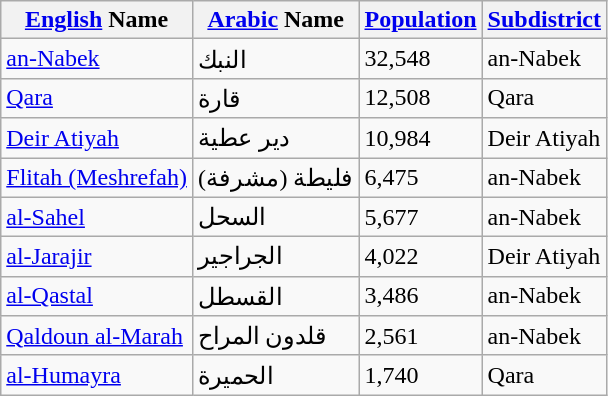<table class="wikitable sortable">
<tr>
<th><a href='#'>English</a> Name</th>
<th><a href='#'>Arabic</a> Name</th>
<th><a href='#'>Population</a></th>
<th><a href='#'>Subdistrict</a></th>
</tr>
<tr>
<td><a href='#'>an-Nabek</a></td>
<td>النبك</td>
<td>32,548</td>
<td>an-Nabek</td>
</tr>
<tr>
<td><a href='#'>Qara</a></td>
<td>قارة</td>
<td>12,508</td>
<td>Qara</td>
</tr>
<tr>
<td><a href='#'>Deir Atiyah</a></td>
<td>دير عطية</td>
<td>10,984</td>
<td>Deir Atiyah</td>
</tr>
<tr>
<td><a href='#'>Flitah (Meshrefah)</a></td>
<td>(فليطة (مشرفة</td>
<td>6,475</td>
<td>an-Nabek</td>
</tr>
<tr>
<td><a href='#'>al-Sahel</a></td>
<td>السحل</td>
<td>5,677</td>
<td>an-Nabek</td>
</tr>
<tr>
<td><a href='#'>al-Jarajir</a></td>
<td>الجراجير</td>
<td>4,022</td>
<td>Deir Atiyah</td>
</tr>
<tr>
<td><a href='#'>al-Qastal</a></td>
<td>القسطل</td>
<td>3,486</td>
<td>an-Nabek</td>
</tr>
<tr>
<td><a href='#'>Qaldoun al-Marah</a></td>
<td>قلدون المراح</td>
<td>2,561</td>
<td>an-Nabek</td>
</tr>
<tr>
<td><a href='#'>al-Humayra</a></td>
<td>الحميرة</td>
<td>1,740</td>
<td>Qara</td>
</tr>
</table>
